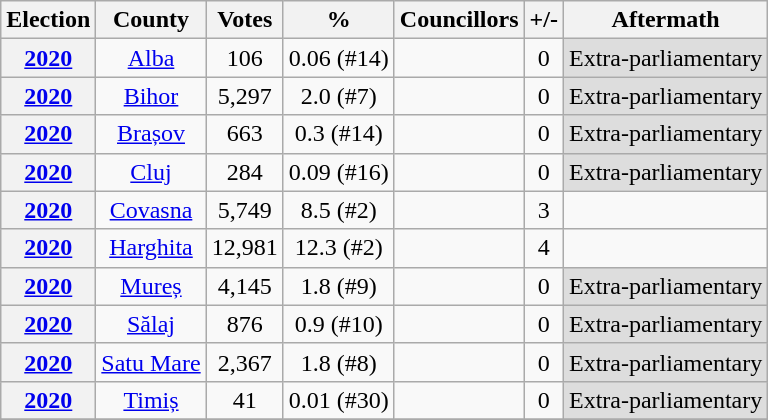<table class="wikitable sortable mw-collapsible collapsible collapsed" style="text-align:center;">
<tr>
<th>Election</th>
<th>County</th>
<th>Votes</th>
<th>%</th>
<th>Councillors</th>
<th>+/-</th>
<th>Aftermath</th>
</tr>
<tr>
<th><a href='#'>2020</a></th>
<td><a href='#'>Alba</a></td>
<td>106</td>
<td>0.06 (#14)</td>
<td></td>
<td> 0</td>
<td align=center style="background:#ddd;">Extra-parliamentary</td>
</tr>
<tr>
<th><a href='#'>2020</a></th>
<td><a href='#'>Bihor</a></td>
<td>5,297</td>
<td>2.0 (#7)</td>
<td></td>
<td> 0</td>
<td align=center style="background:#ddd;">Extra-parliamentary</td>
</tr>
<tr>
<th><a href='#'>2020</a></th>
<td><a href='#'>Brașov</a></td>
<td>663</td>
<td>0.3 (#14)</td>
<td></td>
<td> 0</td>
<td align=center style="background:#ddd;">Extra-parliamentary</td>
</tr>
<tr>
<th><a href='#'>2020</a></th>
<td><a href='#'>Cluj</a></td>
<td>284</td>
<td>0.09 (#16)</td>
<td></td>
<td> 0</td>
<td align=center style="background:#ddd;">Extra-parliamentary</td>
</tr>
<tr>
<th><a href='#'>2020</a></th>
<td><a href='#'>Covasna</a></td>
<td>5,749</td>
<td>8.5 (#2)</td>
<td></td>
<td> 3</td>
<td></td>
</tr>
<tr>
<th><a href='#'>2020</a></th>
<td><a href='#'>Harghita</a></td>
<td>12,981</td>
<td>12.3 (#2)</td>
<td></td>
<td> 4</td>
<td></td>
</tr>
<tr>
<th><a href='#'>2020</a></th>
<td><a href='#'>Mureș</a></td>
<td>4,145</td>
<td>1.8 (#9)</td>
<td></td>
<td> 0</td>
<td align=center style="background:#ddd;">Extra-parliamentary</td>
</tr>
<tr>
<th><a href='#'>2020</a></th>
<td><a href='#'>Sălaj</a></td>
<td>876</td>
<td>0.9 (#10)</td>
<td></td>
<td> 0</td>
<td align=center style="background:#ddd;">Extra-parliamentary</td>
</tr>
<tr>
<th><a href='#'>2020</a></th>
<td><a href='#'>Satu Mare</a></td>
<td>2,367</td>
<td>1.8 (#8)</td>
<td></td>
<td> 0</td>
<td align=center style="background:#ddd;">Extra-parliamentary</td>
</tr>
<tr>
<th><a href='#'>2020</a></th>
<td><a href='#'>Timiș</a></td>
<td>41</td>
<td>0.01 (#30)</td>
<td></td>
<td> 0</td>
<td align=center style="background:#ddd;">Extra-parliamentary</td>
</tr>
<tr>
</tr>
</table>
